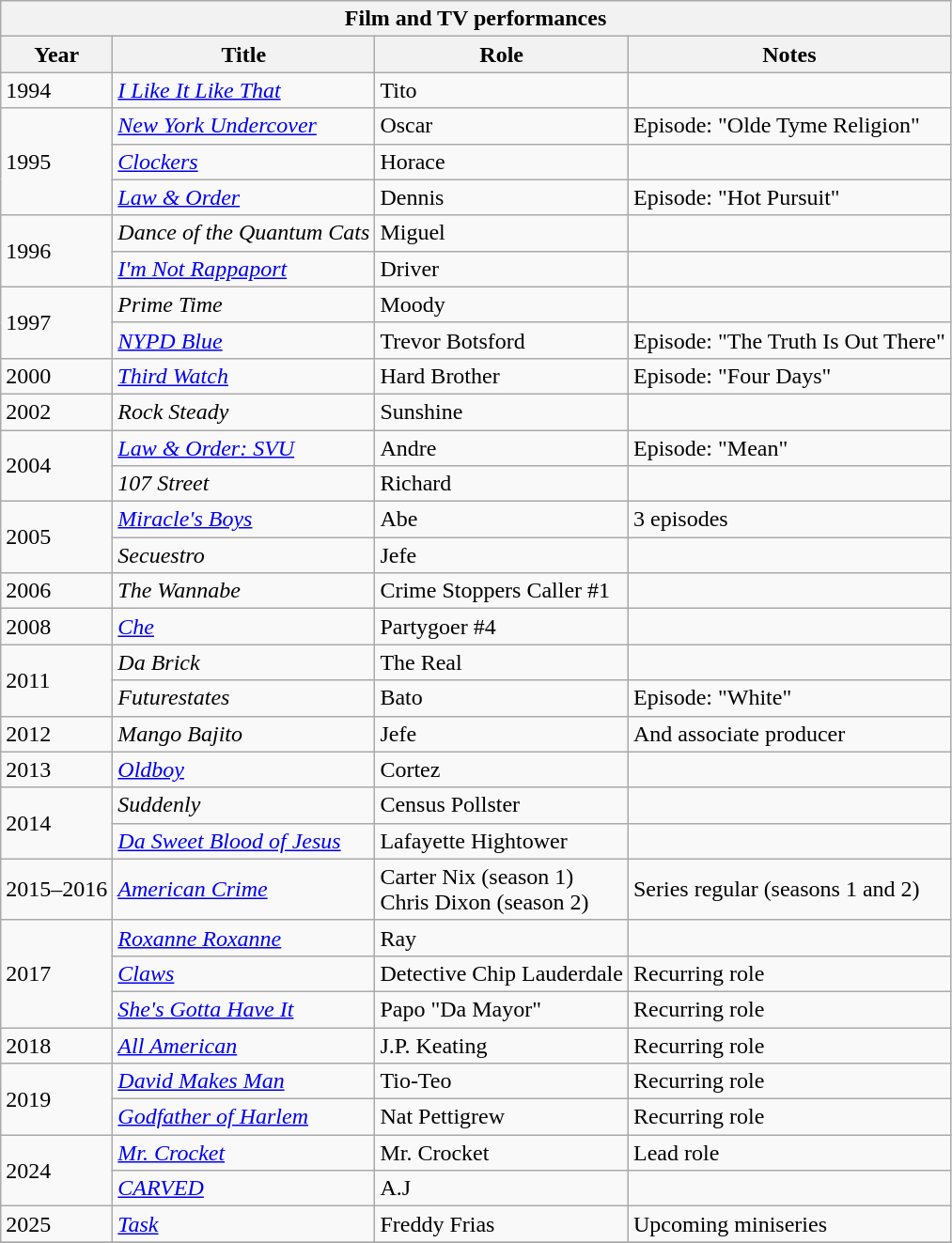<table class="wikitable sortable">
<tr>
<th colspan="4">Film and TV performances</th>
</tr>
<tr>
<th>Year</th>
<th>Title</th>
<th>Role</th>
<th>Notes</th>
</tr>
<tr>
<td>1994</td>
<td><em><a href='#'>I Like It Like That</a></em></td>
<td>Tito</td>
<td></td>
</tr>
<tr>
<td rowspan="3">1995</td>
<td><em><a href='#'>New York Undercover</a></em></td>
<td>Oscar</td>
<td>Episode: "Olde Tyme Religion"</td>
</tr>
<tr>
<td><em><a href='#'>Clockers</a></em></td>
<td>Horace</td>
<td></td>
</tr>
<tr>
<td><em><a href='#'>Law & Order</a></em></td>
<td>Dennis</td>
<td>Episode: "Hot Pursuit"</td>
</tr>
<tr>
<td rowspan="2">1996</td>
<td><em>Dance of the Quantum Cats</em></td>
<td>Miguel</td>
<td></td>
</tr>
<tr>
<td><em><a href='#'>I'm Not Rappaport</a></em></td>
<td>Driver</td>
<td></td>
</tr>
<tr>
<td rowspan="2">1997</td>
<td><em>Prime Time</em></td>
<td>Moody</td>
<td></td>
</tr>
<tr>
<td><em><a href='#'>NYPD Blue</a></em></td>
<td>Trevor Botsford</td>
<td>Episode: "The Truth Is Out There"</td>
</tr>
<tr>
<td>2000</td>
<td><em><a href='#'>Third Watch</a></em></td>
<td>Hard Brother</td>
<td>Episode: "Four Days"</td>
</tr>
<tr>
<td>2002</td>
<td><em>Rock Steady</em></td>
<td>Sunshine</td>
<td></td>
</tr>
<tr>
<td rowspan="2">2004</td>
<td><em><a href='#'>Law & Order: SVU</a></em></td>
<td>Andre</td>
<td>Episode: "Mean"</td>
</tr>
<tr>
<td><em>107 Street</em></td>
<td>Richard</td>
<td></td>
</tr>
<tr>
<td rowspan="2">2005</td>
<td><em><a href='#'>Miracle's Boys</a></em></td>
<td>Abe</td>
<td>3 episodes</td>
</tr>
<tr>
<td><em>Secuestro</em></td>
<td>Jefe</td>
<td></td>
</tr>
<tr>
<td>2006</td>
<td><em>The Wannabe</em></td>
<td>Crime Stoppers Caller #1</td>
<td></td>
</tr>
<tr>
<td>2008</td>
<td><em><a href='#'>Che</a></em></td>
<td>Partygoer #4</td>
<td></td>
</tr>
<tr>
<td rowspan="2">2011</td>
<td><em>Da Brick</em></td>
<td>The Real</td>
<td></td>
</tr>
<tr>
<td><em>Futurestates</em></td>
<td>Bato</td>
<td>Episode: "White"</td>
</tr>
<tr>
<td>2012</td>
<td><em>Mango Bajito</em></td>
<td>Jefe</td>
<td>And associate producer</td>
</tr>
<tr>
<td>2013</td>
<td><em><a href='#'>Oldboy</a></em></td>
<td>Cortez</td>
<td></td>
</tr>
<tr>
<td rowspan="2">2014</td>
<td><em>Suddenly</em></td>
<td>Census Pollster</td>
<td></td>
</tr>
<tr>
<td><em><a href='#'>Da Sweet Blood of Jesus</a></em></td>
<td>Lafayette Hightower</td>
<td></td>
</tr>
<tr>
<td>2015–2016</td>
<td><em><a href='#'>American Crime</a></em></td>
<td>Carter Nix (season 1)<br>Chris Dixon (season 2)</td>
<td>Series regular (seasons 1 and 2)</td>
</tr>
<tr>
<td rowspan="3">2017</td>
<td><em><a href='#'>Roxanne Roxanne</a></em></td>
<td>Ray</td>
<td></td>
</tr>
<tr>
<td><em><a href='#'>Claws</a></em></td>
<td>Detective Chip Lauderdale</td>
<td>Recurring role</td>
</tr>
<tr>
<td><em><a href='#'>She's Gotta Have It</a></em></td>
<td>Papo "Da Mayor"</td>
<td>Recurring role</td>
</tr>
<tr>
<td>2018</td>
<td><em><a href='#'>All American</a></em></td>
<td>J.P. Keating</td>
<td>Recurring role</td>
</tr>
<tr>
<td rowspan="2">2019</td>
<td><em><a href='#'>David Makes Man</a></em></td>
<td>Tio-Teo</td>
<td>Recurring role</td>
</tr>
<tr>
<td><em><a href='#'>Godfather of Harlem</a></em></td>
<td>Nat Pettigrew</td>
<td>Recurring role</td>
</tr>
<tr>
<td rowspan="2">2024</td>
<td><em><a href='#'>Mr. Crocket</a></em></td>
<td>Mr. Crocket</td>
<td>Lead role</td>
</tr>
<tr>
<td><em><a href='#'>CARVED</a></em></td>
<td>A.J</td>
<td></td>
</tr>
<tr>
<td>2025</td>
<td><em><a href='#'>Task</a></em></td>
<td>Freddy Frias</td>
<td>Upcoming miniseries</td>
</tr>
<tr>
</tr>
</table>
